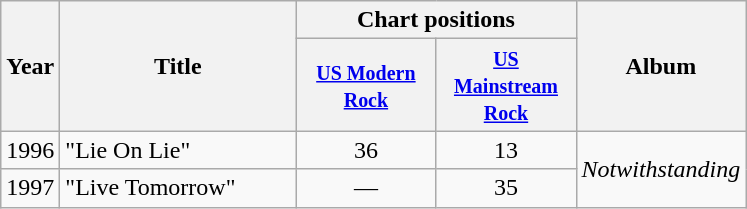<table class="wikitable">
<tr>
<th width="28" rowspan="2">Year</th>
<th width="150" rowspan="2">Title</th>
<th colspan="2">Chart positions</th>
<th width="100" rowspan="2">Album</th>
</tr>
<tr>
<th width="86"><small><a href='#'>US Modern Rock</a></small></th>
<th width="86"><small><a href='#'>US Mainstream Rock</a></small></th>
</tr>
<tr>
<td>1996</td>
<td>"Lie On Lie"</td>
<td align="center">36</td>
<td align="center">13</td>
<td rowspan="2"><em>Notwithstanding</em></td>
</tr>
<tr>
<td>1997</td>
<td>"Live Tomorrow"</td>
<td align="center">—</td>
<td align="center">35</td>
</tr>
</table>
